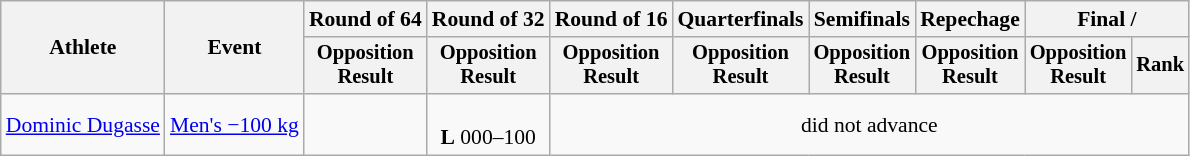<table class="wikitable" style="font-size:90%">
<tr>
<th rowspan="2">Athlete</th>
<th rowspan="2">Event</th>
<th>Round of 64</th>
<th>Round of 32</th>
<th>Round of 16</th>
<th>Quarterfinals</th>
<th>Semifinals</th>
<th>Repechage</th>
<th colspan=2>Final / </th>
</tr>
<tr style="font-size:95%">
<th>Opposition<br>Result</th>
<th>Opposition<br>Result</th>
<th>Opposition<br>Result</th>
<th>Opposition<br>Result</th>
<th>Opposition<br>Result</th>
<th>Opposition<br>Result</th>
<th>Opposition<br>Result</th>
<th>Rank</th>
</tr>
<tr align=center>
<td align=left><a href='#'>Dominic Dugasse</a></td>
<td align=left><a href='#'>Men's −100 kg</a></td>
<td></td>
<td><br><strong>L</strong> 000–100</td>
<td colspan=6>did not advance</td>
</tr>
</table>
